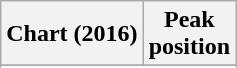<table class="wikitable sortable plainrowheaders" style="text-align:center">
<tr>
<th>Chart (2016)</th>
<th>Peak <br> position</th>
</tr>
<tr>
</tr>
<tr>
</tr>
<tr>
</tr>
<tr>
</tr>
<tr>
</tr>
<tr>
</tr>
</table>
